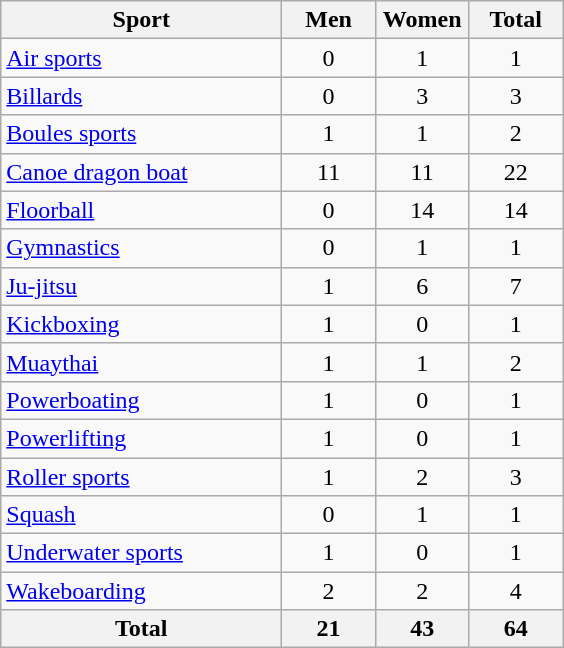<table class="wikitable sortable" style="text-align:center;">
<tr>
<th width=180>Sport</th>
<th width=55>Men</th>
<th width=55>Women</th>
<th width=55>Total</th>
</tr>
<tr>
<td align=left><a href='#'>Air sports</a></td>
<td>0</td>
<td>1</td>
<td>1</td>
</tr>
<tr>
<td align=left><a href='#'>Billards</a></td>
<td>0</td>
<td>3</td>
<td>3</td>
</tr>
<tr>
<td align=left><a href='#'>Boules sports</a></td>
<td>1</td>
<td>1</td>
<td>2</td>
</tr>
<tr>
<td align=left><a href='#'>Canoe dragon boat</a></td>
<td>11</td>
<td>11</td>
<td>22</td>
</tr>
<tr>
<td align=left><a href='#'>Floorball</a></td>
<td>0</td>
<td>14</td>
<td>14</td>
</tr>
<tr>
<td align=left><a href='#'>Gymnastics</a></td>
<td>0</td>
<td>1</td>
<td>1</td>
</tr>
<tr>
<td align=left><a href='#'>Ju-jitsu</a></td>
<td>1</td>
<td>6</td>
<td>7</td>
</tr>
<tr>
<td align=left><a href='#'>Kickboxing</a></td>
<td>1</td>
<td>0</td>
<td>1</td>
</tr>
<tr>
<td align=left><a href='#'>Muaythai</a></td>
<td>1</td>
<td>1</td>
<td>2</td>
</tr>
<tr>
<td align=left><a href='#'>Powerboating</a></td>
<td>1</td>
<td>0</td>
<td>1</td>
</tr>
<tr>
<td align=left><a href='#'>Powerlifting</a></td>
<td>1</td>
<td>0</td>
<td>1</td>
</tr>
<tr>
<td align=left><a href='#'>Roller sports</a></td>
<td>1</td>
<td>2</td>
<td>3</td>
</tr>
<tr>
<td align=left><a href='#'>Squash</a></td>
<td>0</td>
<td>1</td>
<td>1</td>
</tr>
<tr>
<td align=left><a href='#'>Underwater sports</a></td>
<td>1</td>
<td>0</td>
<td>1</td>
</tr>
<tr>
<td align=left><a href='#'>Wakeboarding</a></td>
<td>2</td>
<td>2</td>
<td>4</td>
</tr>
<tr>
<th>Total</th>
<th>21</th>
<th>43</th>
<th>64</th>
</tr>
</table>
